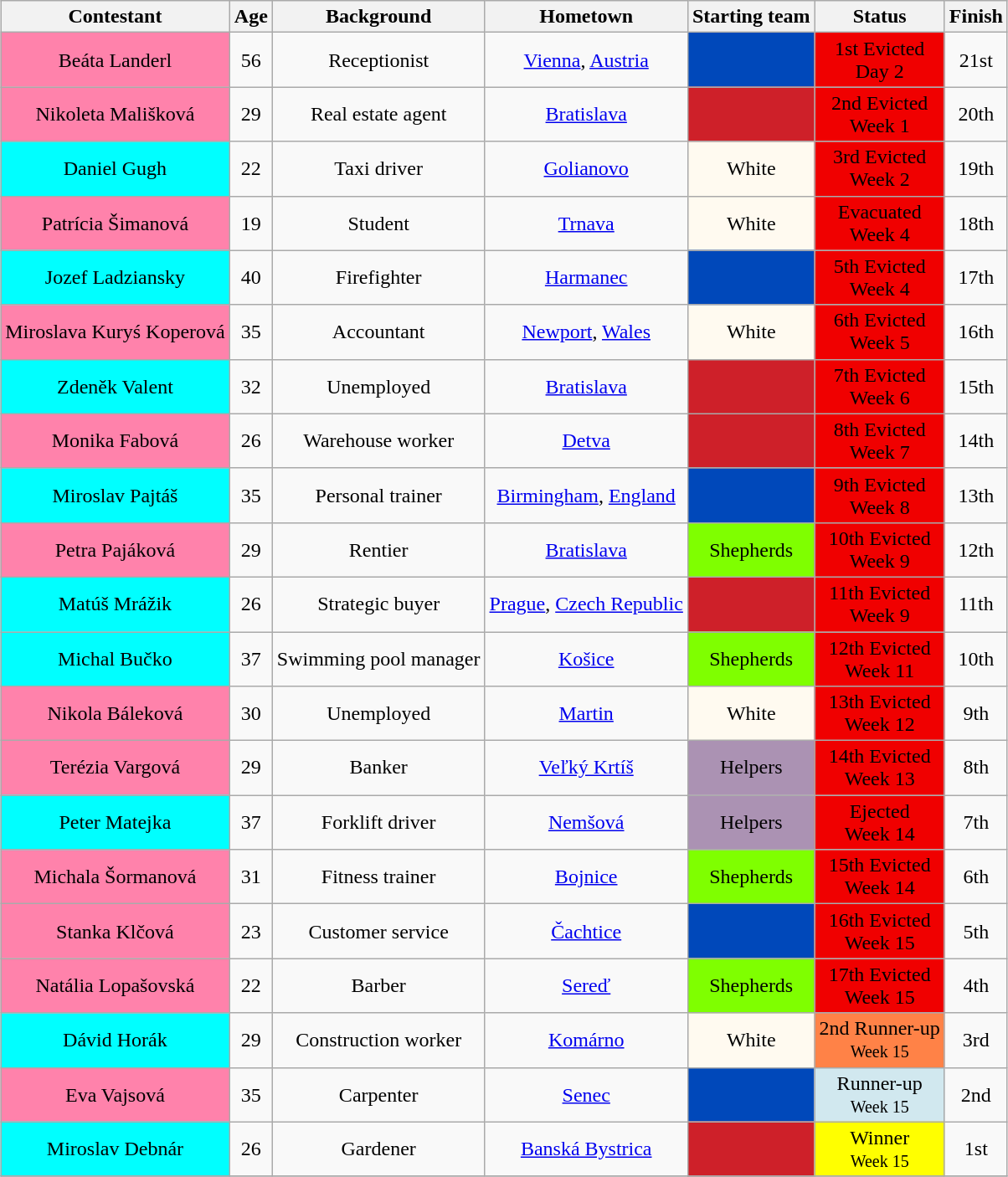<table class="wikitable sortable" style="margin:auto; text-align:center">
<tr>
<th>Contestant</th>
<th>Age</th>
<th>Background</th>
<th>Hometown</th>
<th>Starting team</th>
<th>Status</th>
<th>Finish</th>
</tr>
<tr>
<td style="background:#FF82AB;" colspan=1>Beáta Landerl</td>
<td>56</td>
<td>Receptionist</td>
<td><a href='#'>Vienna</a>, <a href='#'>Austria</a></td>
<td style="background:#0048BA" colspan=1></td>
<td style="background:#f00000;">1st Evicted<br>Day 2</td>
<td>21st</td>
</tr>
<tr>
<td style="background:#FF82AB;" colspan=1>Nikoleta Mališková</td>
<td>29</td>
<td>Real estate agent</td>
<td><a href='#'>Bratislava</a></td>
<td style="background:#CE2029" colspan=1></td>
<td style="background:#f00000;">2nd Evicted<br>Week 1</td>
<td>20th</td>
</tr>
<tr>
<td style="background:cyan;" rowspan=1>Daniel Gugh</td>
<td>22</td>
<td>Taxi driver</td>
<td><a href='#'>Golianovo</a></td>
<td style="background:#FFFAF0" colspan=1>White</td>
<td style="background:#f00000;">3rd Evicted<br>Week 2</td>
<td>19th</td>
</tr>
<tr>
<td style="background:#FF82AB;" colspan=1>Patrícia Šimanová</td>
<td>19</td>
<td>Student</td>
<td><a href='#'>Trnava</a></td>
<td style="background:#FFFAF0" colspan=1>White</td>
<td style="background:#f00000;">Evacuated<br>Week 4</td>
<td>18th</td>
</tr>
<tr>
<td style="background:cyan;" rowspan=1>Jozef Ladziansky</td>
<td>40</td>
<td>Firefighter</td>
<td><a href='#'>Harmanec</a></td>
<td style="background:#0048BA" colspan=1></td>
<td style="background:#f00000;">5th Evicted<br>Week 4</td>
<td>17th</td>
</tr>
<tr>
<td style="background:#FF82AB;" colspan=1>Miroslava Kuryś Koperová</td>
<td>35</td>
<td>Accountant</td>
<td><a href='#'>Newport</a>, <a href='#'>Wales</a></td>
<td style="background:#FFFAF0" colspan=1>White</td>
<td style="background:#f00000;">6th Evicted<br>Week 5</td>
<td>16th</td>
</tr>
<tr>
<td style="background:cyan;" rowspan=1>Zdeněk Valent</td>
<td>32</td>
<td>Unemployed</td>
<td><a href='#'>Bratislava</a></td>
<td style="background:#CE2029" colspan=1></td>
<td style="background:#f00000;">7th Evicted<br>Week 6</td>
<td>15th</td>
</tr>
<tr>
<td style="background:#FF82AB;" colspan=1>Monika Fabová</td>
<td>26</td>
<td>Warehouse worker</td>
<td><a href='#'>Detva</a></td>
<td style="background:#CE2029" colspan=1></td>
<td style="background:#f00000;">8th Evicted<br>Week 7</td>
<td>14th</td>
</tr>
<tr>
<td style="background:cyan;" rowspan=1>Miroslav Pajtáš</td>
<td>35</td>
<td>Personal trainer</td>
<td><a href='#'>Birmingham</a>, <a href='#'>England</a></td>
<td style="background:#0048BA" colspan=1></td>
<td style="background:#f00000;">9th Evicted<br>Week 8</td>
<td>13th</td>
</tr>
<tr>
<td style="background:#FF82AB;" colspan=1>Petra Pajáková</td>
<td>29</td>
<td>Rentier</td>
<td><a href='#'>Bratislava</a></td>
<td style="background:#7FFF00" colspan=1>Shepherds</td>
<td style="background:#f00000;">10th Evicted<br>Week 9</td>
<td>12th</td>
</tr>
<tr>
<td style="background:cyan;" rowspan=1>Matúš Mrážik</td>
<td>26</td>
<td>Strategic buyer</td>
<td><a href='#'>Prague</a>, <a href='#'>Czech Republic</a></td>
<td style="background:#CE2029" colspan=1></td>
<td style="background:#f00000;">11th Evicted<br>Week 9</td>
<td>11th</td>
</tr>
<tr>
<td style="background:cyan;" rowspan=1>Michal Bučko</td>
<td>37</td>
<td>Swimming pool manager</td>
<td><a href='#'>Košice</a></td>
<td style="background:#7FFF00" colspan=1>Shepherds</td>
<td style="background:#f00000;">12th Evicted<br>Week 11</td>
<td>10th</td>
</tr>
<tr>
<td style="background:#FF82AB;" colspan=1>Nikola Báleková</td>
<td>30</td>
<td>Unemployed</td>
<td><a href='#'>Martin</a></td>
<td style="background:#FFFAF0" colspan=1>White</td>
<td style="background:#f00000;">13th Evicted<br>Week 12</td>
<td>9th</td>
</tr>
<tr>
<td style="background:#FF82AB;" colspan=1>Terézia Vargová</td>
<td>29</td>
<td>Banker</td>
<td><a href='#'>Veľký Krtíš</a></td>
<td style="background:#AB92B3" colspan=1>Helpers</td>
<td style="background:#f00000;">14th Evicted<br>Week 13</td>
<td>8th</td>
</tr>
<tr>
<td style="background:cyan;" rowspan=1>Peter Matejka</td>
<td>37</td>
<td>Forklift driver</td>
<td><a href='#'>Nemšová</a></td>
<td style="background:#AB92B3" colspan=1>Helpers</td>
<td style="background:#f00000;">Ejected<br>Week 14</td>
<td>7th</td>
</tr>
<tr>
<td style="background:#FF82AB;" colspan=1>Michala Šormanová</td>
<td>31</td>
<td>Fitness trainer</td>
<td><a href='#'>Bojnice</a></td>
<td style="background:#7FFF00" colspan=1>Shepherds</td>
<td style="background:#f00000;">15th Evicted<br>Week 14</td>
<td>6th</td>
</tr>
<tr>
<td style="background:#FF82AB;" colspan=1>Stanka Klčová</td>
<td>23</td>
<td>Customer service</td>
<td><a href='#'>Čachtice</a></td>
<td style="background:#0048BA" colspan=1></td>
<td style="background:#f00000;">16th Evicted<br>Week 15</td>
<td>5th</td>
</tr>
<tr>
<td style="background:#FF82AB;" colspan=1>Natália Lopašovská</td>
<td>22</td>
<td>Barber</td>
<td><a href='#'>Sereď</a></td>
<td style="background:#7FFF00" colspan=1>Shepherds</td>
<td style="background:#f00000;">17th Evicted<br>Week 15</td>
<td>4th</td>
</tr>
<tr>
<td style="background:cyan;" rowspan=1>Dávid Horák</td>
<td>29</td>
<td>Construction worker</td>
<td><a href='#'>Komárno</a></td>
<td style="background:#FFFAF0" colspan=1>White</td>
<td style="background:#FF8247;">2nd Runner-up<br><small>Week 15</small></td>
<td>3rd</td>
</tr>
<tr>
<td style="background:#FF82AB;" colspan=1>Eva Vajsová</td>
<td>35</td>
<td>Carpenter</td>
<td><a href='#'>Senec</a></td>
<td style="background:#0048BA" colspan=1></td>
<td style="background:#D1E8EF;">Runner-up<br><small>Week 15</small></td>
<td>2nd</td>
</tr>
<tr>
<td style="background:cyan;" rowspan=1>Miroslav Debnár</td>
<td>26</td>
<td>Gardener</td>
<td><a href='#'>Banská Bystrica</a></td>
<td style="background:#CE2029" colspan=1></td>
<td style="background:yellow;">Winner<br><small>Week 15</small></td>
<td>1st</td>
</tr>
<tr>
</tr>
</table>
